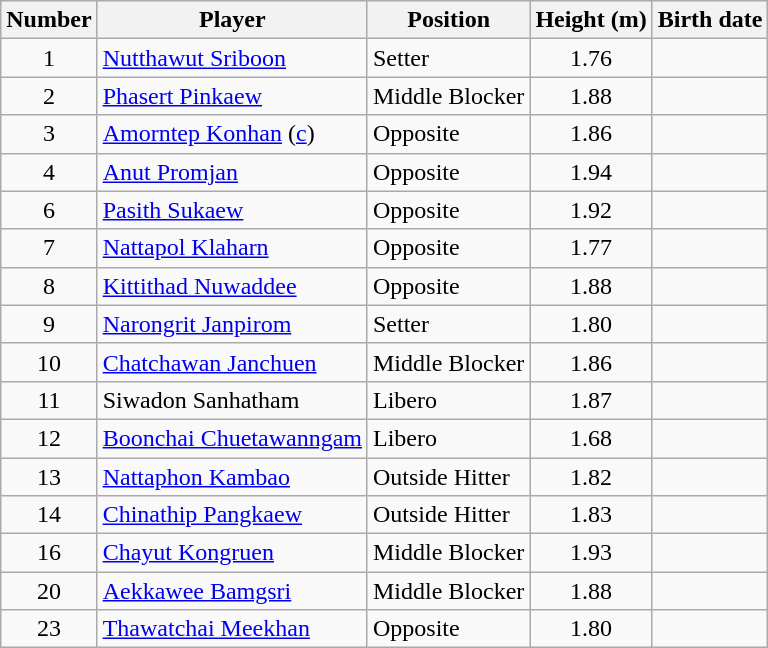<table class=wikitable style="font-size:100%;">
<tr>
<th>Number</th>
<th>Player</th>
<th>Position</th>
<th>Height (m)</th>
<th>Birth date</th>
</tr>
<tr>
<td align=center>1</td>
<td> <a href='#'>Nutthawut Sriboon</a></td>
<td>Setter</td>
<td align=center>1.76</td>
<td></td>
</tr>
<tr>
<td align=center>2</td>
<td> <a href='#'>Phasert Pinkaew</a></td>
<td>Middle Blocker</td>
<td align=center>1.88</td>
<td></td>
</tr>
<tr>
<td align=center>3</td>
<td> <a href='#'>Amorntep Konhan</a> (<a href='#'>c</a>)</td>
<td>Opposite</td>
<td align=center>1.86</td>
<td></td>
</tr>
<tr>
<td align=center>4</td>
<td> <a href='#'>Anut Promjan</a></td>
<td>Opposite</td>
<td align=center>1.94</td>
<td></td>
</tr>
<tr>
<td align=center>6</td>
<td> <a href='#'>Pasith Sukaew</a></td>
<td>Opposite</td>
<td align=center>1.92</td>
<td></td>
</tr>
<tr>
<td align=center>7</td>
<td> <a href='#'>Nattapol Klaharn</a></td>
<td>Opposite</td>
<td align=center>1.77</td>
<td></td>
</tr>
<tr>
<td align=center>8</td>
<td> <a href='#'>Kittithad Nuwaddee</a></td>
<td>Opposite</td>
<td align=center>1.88</td>
<td></td>
</tr>
<tr>
<td align=center>9</td>
<td> <a href='#'>Narongrit Janpirom</a></td>
<td>Setter</td>
<td align=center>1.80</td>
<td></td>
</tr>
<tr>
<td align=center>10</td>
<td> <a href='#'>Chatchawan Janchuen</a></td>
<td>Middle Blocker</td>
<td align=center>1.86</td>
<td></td>
</tr>
<tr>
<td align=center>11</td>
<td> Siwadon Sanhatham</td>
<td>Libero</td>
<td align=center>1.87</td>
<td></td>
</tr>
<tr>
<td align=center>12</td>
<td> <a href='#'>Boonchai Chuetawanngam</a></td>
<td>Libero</td>
<td align=center>1.68</td>
<td></td>
</tr>
<tr>
<td align=center>13</td>
<td> <a href='#'>Nattaphon Kambao</a></td>
<td>Outside Hitter</td>
<td align=center>1.82</td>
<td></td>
</tr>
<tr>
<td align=center>14</td>
<td> <a href='#'>Chinathip Pangkaew</a></td>
<td>Outside Hitter</td>
<td align=center>1.83</td>
<td></td>
</tr>
<tr>
<td align=center>16</td>
<td> <a href='#'>Chayut Kongruen</a></td>
<td>Middle Blocker</td>
<td align=center>1.93</td>
<td></td>
</tr>
<tr>
<td align=center>20</td>
<td> <a href='#'>Aekkawee Bamgsri</a></td>
<td>Middle Blocker</td>
<td align=center>1.88</td>
<td></td>
</tr>
<tr>
<td align=center>23</td>
<td> <a href='#'>Thawatchai Meekhan</a></td>
<td>Opposite</td>
<td align=center>1.80</td>
<td></td>
</tr>
</table>
